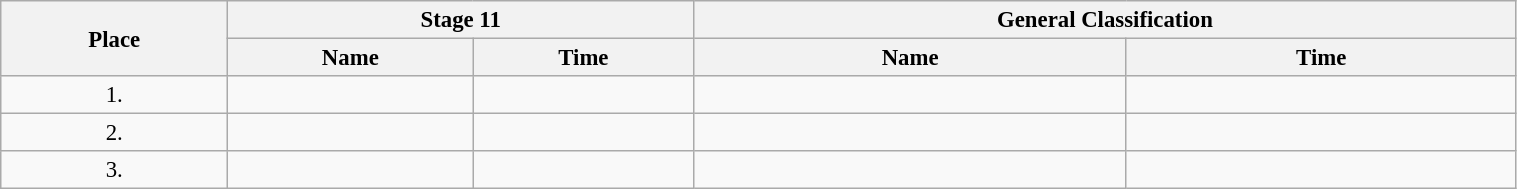<table class=wikitable style="font-size:95%" width="80%">
<tr>
<th rowspan="2">Place</th>
<th colspan="2">Stage 11</th>
<th colspan="2">General Classification</th>
</tr>
<tr>
<th>Name</th>
<th>Time</th>
<th>Name</th>
<th>Time</th>
</tr>
<tr>
<td align="center">1.</td>
<td></td>
<td></td>
<td></td>
<td></td>
</tr>
<tr>
<td align="center">2.</td>
<td></td>
<td></td>
<td></td>
<td></td>
</tr>
<tr>
<td align="center">3.</td>
<td></td>
<td></td>
<td></td>
<td></td>
</tr>
</table>
